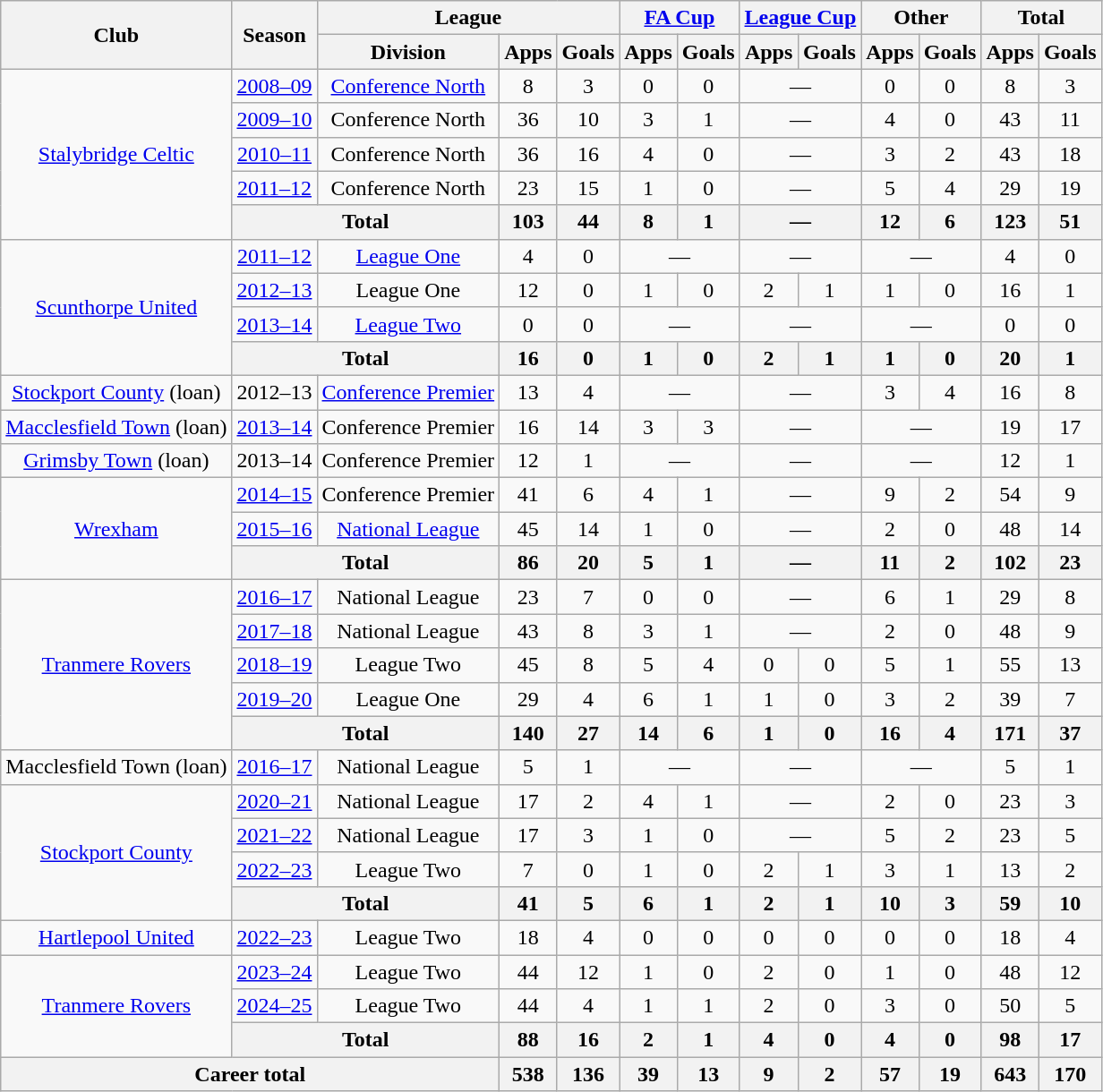<table class=wikitable style=text-align:center>
<tr>
<th rowspan=2>Club</th>
<th rowspan=2>Season</th>
<th colspan=3>League</th>
<th colspan=2><a href='#'>FA Cup</a></th>
<th colspan=2><a href='#'>League Cup</a></th>
<th colspan=2>Other</th>
<th colspan=2>Total</th>
</tr>
<tr>
<th>Division</th>
<th>Apps</th>
<th>Goals</th>
<th>Apps</th>
<th>Goals</th>
<th>Apps</th>
<th>Goals</th>
<th>Apps</th>
<th>Goals</th>
<th>Apps</th>
<th>Goals</th>
</tr>
<tr>
<td rowspan=5><a href='#'>Stalybridge Celtic</a></td>
<td><a href='#'>2008–09</a></td>
<td><a href='#'>Conference North</a></td>
<td>8</td>
<td>3</td>
<td>0</td>
<td>0</td>
<td colspan=2>—</td>
<td>0</td>
<td>0</td>
<td>8</td>
<td>3</td>
</tr>
<tr>
<td><a href='#'>2009–10</a></td>
<td>Conference North</td>
<td>36</td>
<td>10</td>
<td>3</td>
<td>1</td>
<td colspan=2>—</td>
<td>4</td>
<td>0</td>
<td>43</td>
<td>11</td>
</tr>
<tr>
<td><a href='#'>2010–11</a></td>
<td>Conference North</td>
<td>36</td>
<td>16</td>
<td>4</td>
<td>0</td>
<td colspan=2>—</td>
<td>3</td>
<td>2</td>
<td>43</td>
<td>18</td>
</tr>
<tr>
<td><a href='#'>2011–12</a></td>
<td>Conference North</td>
<td>23</td>
<td>15</td>
<td>1</td>
<td>0</td>
<td colspan=2>—</td>
<td>5</td>
<td>4</td>
<td>29</td>
<td>19</td>
</tr>
<tr>
<th colspan=2>Total</th>
<th>103</th>
<th>44</th>
<th>8</th>
<th>1</th>
<th colspan=2>—</th>
<th>12</th>
<th>6</th>
<th>123</th>
<th>51</th>
</tr>
<tr>
<td rowspan=4><a href='#'>Scunthorpe United</a></td>
<td><a href='#'>2011–12</a></td>
<td><a href='#'>League One</a></td>
<td>4</td>
<td>0</td>
<td colspan=2>—</td>
<td colspan=2>—</td>
<td colspan=2>—</td>
<td>4</td>
<td>0</td>
</tr>
<tr>
<td><a href='#'>2012–13</a></td>
<td>League One</td>
<td>12</td>
<td>0</td>
<td>1</td>
<td>0</td>
<td>2</td>
<td>1</td>
<td>1</td>
<td>0</td>
<td>16</td>
<td>1</td>
</tr>
<tr>
<td><a href='#'>2013–14</a></td>
<td><a href='#'>League Two</a></td>
<td>0</td>
<td>0</td>
<td colspan=2>—</td>
<td colspan=2>—</td>
<td colspan=2>—</td>
<td>0</td>
<td>0</td>
</tr>
<tr>
<th colspan=2>Total</th>
<th>16</th>
<th>0</th>
<th>1</th>
<th>0</th>
<th>2</th>
<th>1</th>
<th>1</th>
<th>0</th>
<th>20</th>
<th>1</th>
</tr>
<tr>
<td><a href='#'>Stockport County</a> (loan)</td>
<td>2012–13</td>
<td><a href='#'>Conference Premier</a></td>
<td>13</td>
<td>4</td>
<td colspan=2>—</td>
<td colspan=2>—</td>
<td>3</td>
<td>4</td>
<td>16</td>
<td>8</td>
</tr>
<tr>
<td><a href='#'>Macclesfield Town</a> (loan)</td>
<td><a href='#'>2013–14</a></td>
<td>Conference Premier</td>
<td>16</td>
<td>14</td>
<td>3</td>
<td>3</td>
<td colspan=2>—</td>
<td colspan=2>—</td>
<td>19</td>
<td>17</td>
</tr>
<tr>
<td><a href='#'>Grimsby Town</a> (loan)</td>
<td>2013–14</td>
<td>Conference Premier</td>
<td>12</td>
<td>1</td>
<td colspan=2>—</td>
<td colspan=2>—</td>
<td colspan=2>—</td>
<td>12</td>
<td>1</td>
</tr>
<tr>
<td rowspan=3><a href='#'>Wrexham</a></td>
<td><a href='#'>2014–15</a></td>
<td>Conference Premier</td>
<td>41</td>
<td>6</td>
<td>4</td>
<td>1</td>
<td colspan=2>—</td>
<td>9</td>
<td>2</td>
<td>54</td>
<td>9</td>
</tr>
<tr>
<td><a href='#'>2015–16</a></td>
<td><a href='#'>National League</a></td>
<td>45</td>
<td>14</td>
<td>1</td>
<td>0</td>
<td colspan=2>—</td>
<td>2</td>
<td>0</td>
<td>48</td>
<td>14</td>
</tr>
<tr>
<th colspan=2>Total</th>
<th>86</th>
<th>20</th>
<th>5</th>
<th>1</th>
<th colspan=2>—</th>
<th>11</th>
<th>2</th>
<th>102</th>
<th>23</th>
</tr>
<tr>
<td rowspan=5><a href='#'>Tranmere Rovers</a></td>
<td><a href='#'>2016–17</a></td>
<td>National League</td>
<td>23</td>
<td>7</td>
<td>0</td>
<td>0</td>
<td colspan=2>—</td>
<td>6</td>
<td>1</td>
<td>29</td>
<td>8</td>
</tr>
<tr>
<td><a href='#'>2017–18</a></td>
<td>National League</td>
<td>43</td>
<td>8</td>
<td>3</td>
<td>1</td>
<td colspan=2>—</td>
<td>2</td>
<td>0</td>
<td>48</td>
<td>9</td>
</tr>
<tr>
<td><a href='#'>2018–19</a></td>
<td>League Two</td>
<td>45</td>
<td>8</td>
<td>5</td>
<td>4</td>
<td>0</td>
<td>0</td>
<td>5</td>
<td>1</td>
<td>55</td>
<td>13</td>
</tr>
<tr>
<td><a href='#'>2019–20</a></td>
<td>League One</td>
<td>29</td>
<td>4</td>
<td>6</td>
<td>1</td>
<td>1</td>
<td>0</td>
<td>3</td>
<td>2</td>
<td>39</td>
<td>7</td>
</tr>
<tr>
<th colspan=2>Total</th>
<th>140</th>
<th>27</th>
<th>14</th>
<th>6</th>
<th>1</th>
<th>0</th>
<th>16</th>
<th>4</th>
<th>171</th>
<th>37</th>
</tr>
<tr>
<td>Macclesfield Town (loan)</td>
<td><a href='#'>2016–17</a></td>
<td>National League</td>
<td>5</td>
<td>1</td>
<td colspan=2>—</td>
<td colspan=2>—</td>
<td colspan=2>—</td>
<td>5</td>
<td>1</td>
</tr>
<tr>
<td rowspan="4"><a href='#'>Stockport County</a></td>
<td><a href='#'>2020–21</a></td>
<td>National League</td>
<td>17</td>
<td>2</td>
<td>4</td>
<td>1</td>
<td colspan=2>—</td>
<td>2</td>
<td>0</td>
<td>23</td>
<td>3</td>
</tr>
<tr>
<td><a href='#'>2021–22</a></td>
<td>National League</td>
<td>17</td>
<td>3</td>
<td>1</td>
<td>0</td>
<td colspan="2">—</td>
<td>5</td>
<td>2</td>
<td>23</td>
<td>5</td>
</tr>
<tr>
<td><a href='#'>2022–23</a></td>
<td>League Two</td>
<td>7</td>
<td>0</td>
<td>1</td>
<td>0</td>
<td>2</td>
<td>1</td>
<td>3</td>
<td>1</td>
<td>13</td>
<td>2</td>
</tr>
<tr>
<th colspan="2">Total</th>
<th>41</th>
<th>5</th>
<th>6</th>
<th>1</th>
<th>2</th>
<th>1</th>
<th>10</th>
<th>3</th>
<th>59</th>
<th>10</th>
</tr>
<tr>
<td><a href='#'>Hartlepool United</a></td>
<td><a href='#'>2022–23</a></td>
<td>League Two</td>
<td>18</td>
<td>4</td>
<td>0</td>
<td>0</td>
<td>0</td>
<td>0</td>
<td>0</td>
<td>0</td>
<td>18</td>
<td>4</td>
</tr>
<tr>
<td rowspan="3"><a href='#'>Tranmere Rovers</a></td>
<td><a href='#'>2023–24</a></td>
<td>League Two</td>
<td>44</td>
<td>12</td>
<td>1</td>
<td>0</td>
<td>2</td>
<td>0</td>
<td>1</td>
<td>0</td>
<td>48</td>
<td>12</td>
</tr>
<tr>
<td><a href='#'>2024–25</a></td>
<td>League Two</td>
<td>44</td>
<td>4</td>
<td>1</td>
<td>1</td>
<td>2</td>
<td>0</td>
<td>3</td>
<td>0</td>
<td>50</td>
<td>5</td>
</tr>
<tr>
<th colspan="2">Total</th>
<th>88</th>
<th>16</th>
<th>2</th>
<th>1</th>
<th>4</th>
<th>0</th>
<th>4</th>
<th>0</th>
<th>98</th>
<th>17</th>
</tr>
<tr>
<th colspan=3>Career total</th>
<th>538</th>
<th>136</th>
<th>39</th>
<th>13</th>
<th>9</th>
<th>2</th>
<th>57</th>
<th>19</th>
<th>643</th>
<th>170</th>
</tr>
</table>
